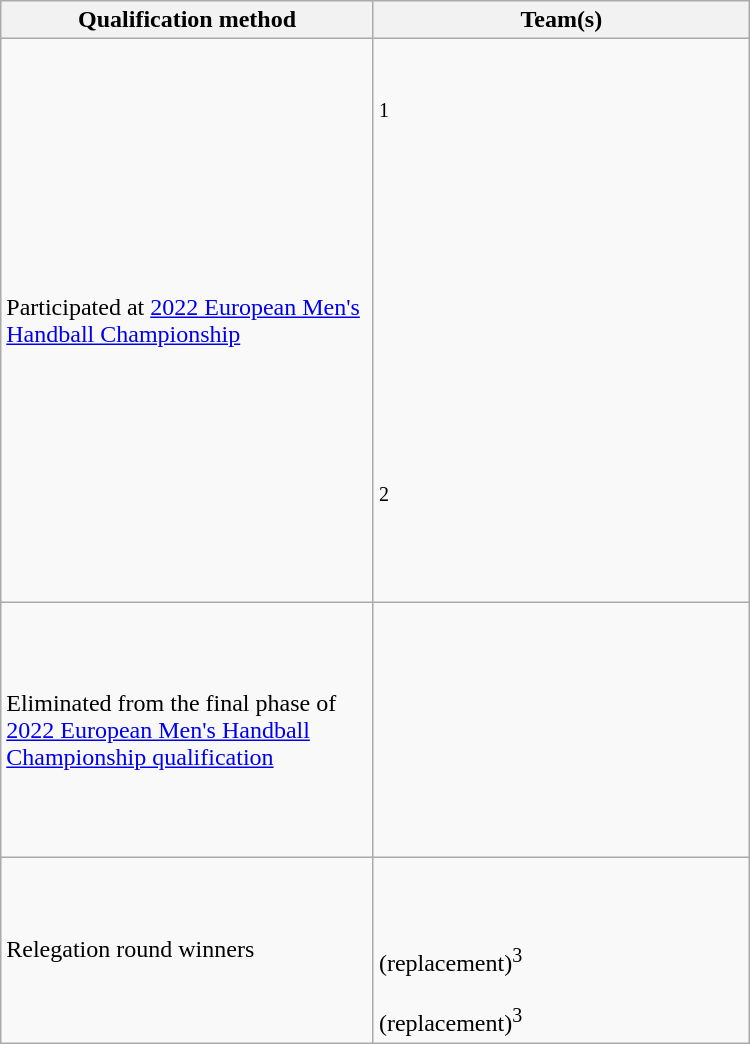<table class="wikitable" style="width: 500px;">
<tr>
<th style="width: 20%;">Qualification method</th>
<th style="width: 20%;">Team(s)</th>
</tr>
<tr>
<td>Participated at <a href='#'>2022 European Men's Handball Championship</a></td>
<td><br><br>
<s></s><sup>1</sup><br>
<br>
<br>
<br>
<br>
<br>
<br>
<br>
<br>
<br>
<br>
<br>
<br>
<br>
<s></s><sup>2</sup><br>
<br>
<br>
<br>
</td>
</tr>
<tr>
<td>Eliminated from the final phase of <a href='#'>2022 European Men's Handball Championship qualification</a></td>
<td><br><br>
<br>
<br>
<br>
<br>
<br>
<br>
<br></td>
</tr>
<tr>
<td>Relegation round winners</td>
<td><br><br>
<br>
 (replacement)<sup>3</sup><br>
<br>
 (replacement)<sup>3</sup><br>
</td>
</tr>
</table>
